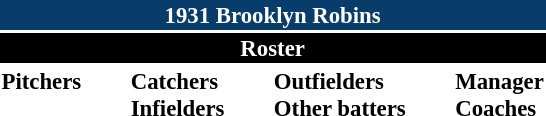<table class="toccolours" style="font-size: 95%;">
<tr>
<th colspan="10" style="background-color: #083c6b; color: white; text-align: center;">1931 Brooklyn Robins</th>
</tr>
<tr>
<td colspan="10" style="background-color: black; color: white; text-align: center;"><strong>Roster</strong></td>
</tr>
<tr>
<td valign="top"><strong>Pitchers</strong><br>












</td>
<td width="25px"></td>
<td valign="top"><strong>Catchers</strong><br>


<strong>Infielders</strong>








</td>
<td width="25px"></td>
<td valign="top"><strong>Outfielders</strong><br>






<strong>Other batters</strong>

</td>
<td width="25px"></td>
<td valign="top"><strong>Manager</strong><br>
<strong>Coaches</strong>


</td>
</tr>
</table>
